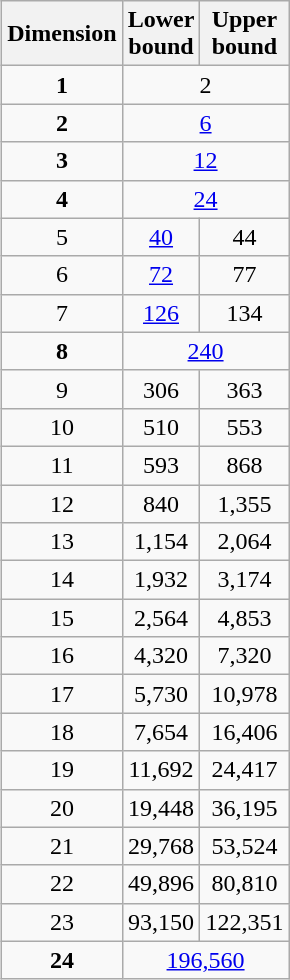<table class="wikitable" style="text-align: center; margin-left: 40pt;">
<tr>
<th>Dimension</th>
<th>Lower<br>bound</th>
<th>Upper<br>bound</th>
</tr>
<tr>
<td><strong>1</strong></td>
<td colspan=2>2</td>
</tr>
<tr>
<td><strong>2</strong></td>
<td colspan=2><a href='#'>6</a></td>
</tr>
<tr>
<td><strong>3</strong></td>
<td colspan=2><a href='#'>12</a></td>
</tr>
<tr>
<td><strong>4</strong></td>
<td colspan=2><a href='#'>24</a></td>
</tr>
<tr>
<td>5</td>
<td><a href='#'>40</a></td>
<td>44</td>
</tr>
<tr>
<td>6</td>
<td><a href='#'>72</a></td>
<td>77</td>
</tr>
<tr>
<td>7</td>
<td><a href='#'>126</a></td>
<td>134</td>
</tr>
<tr>
<td><strong>8</strong></td>
<td colspan=2><a href='#'>240</a></td>
</tr>
<tr>
<td>9</td>
<td>306</td>
<td>363</td>
</tr>
<tr>
<td>10</td>
<td>510</td>
<td>553</td>
</tr>
<tr>
<td>11</td>
<td>593</td>
<td>868</td>
</tr>
<tr>
<td>12</td>
<td>840</td>
<td>1,355</td>
</tr>
<tr>
<td>13</td>
<td>1,154</td>
<td>2,064</td>
</tr>
<tr>
<td>14</td>
<td>1,932</td>
<td>3,174</td>
</tr>
<tr>
<td>15</td>
<td>2,564</td>
<td>4,853</td>
</tr>
<tr>
<td>16</td>
<td>4,320</td>
<td>7,320</td>
</tr>
<tr>
<td>17</td>
<td>5,730</td>
<td>10,978</td>
</tr>
<tr>
<td>18</td>
<td>7,654</td>
<td>16,406</td>
</tr>
<tr>
<td>19</td>
<td>11,692</td>
<td>24,417</td>
</tr>
<tr>
<td>20</td>
<td>19,448</td>
<td>36,195</td>
</tr>
<tr>
<td>21</td>
<td>29,768</td>
<td>53,524</td>
</tr>
<tr>
<td>22</td>
<td>49,896</td>
<td>80,810</td>
</tr>
<tr>
<td>23</td>
<td>93,150</td>
<td>122,351</td>
</tr>
<tr>
<td><strong>24</strong></td>
<td colspan=2><a href='#'>196,560</a></td>
</tr>
</table>
